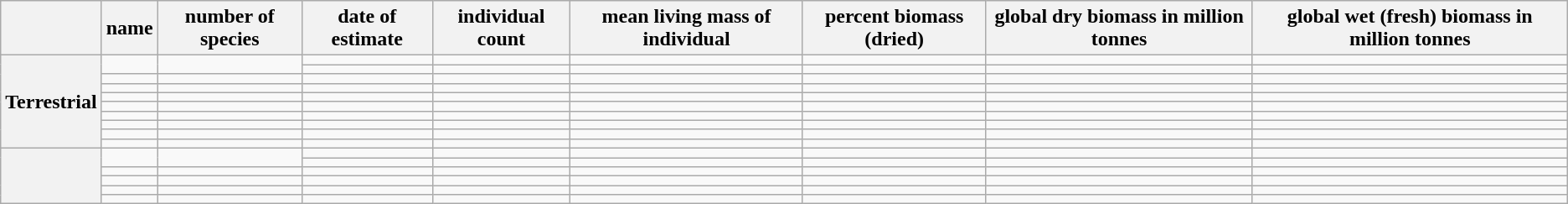<table class="wikitable sortable collapsible">
<tr>
<th></th>
<th>name</th>
<th>number of species</th>
<th>date of estimate</th>
<th>individual count</th>
<th>mean living mass of individual</th>
<th>percent biomass (dried)</th>
<th>global dry biomass in million tonnes</th>
<th>global wet (fresh) biomass in million tonnes</th>
</tr>
<tr>
<th rowspan="10">Terrestrial</th>
<td rowspan=2></td>
<td rowspan=2></td>
<td></td>
<td></td>
<td></td>
<td></td>
<td></td>
<td></td>
</tr>
<tr>
<td></td>
<td></td>
<td></td>
<td></td>
<td></td>
<td></td>
</tr>
<tr>
<td></td>
<td></td>
<td></td>
<td></td>
<td></td>
<td></td>
<td></td>
<td></td>
</tr>
<tr>
<td></td>
<td></td>
<td></td>
<td></td>
<td></td>
<td></td>
<td></td>
<td></td>
</tr>
<tr>
<td></td>
<td></td>
<td></td>
<td></td>
<td></td>
<td></td>
<td></td>
<td></td>
</tr>
<tr>
<td></td>
<td></td>
<td></td>
<td></td>
<td></td>
<td></td>
<td></td>
<td></td>
</tr>
<tr>
<td></td>
<td></td>
<td></td>
<td></td>
<td></td>
<td></td>
<td></td>
<td></td>
</tr>
<tr>
<td></td>
<td></td>
<td></td>
<td></td>
<td></td>
<td></td>
<td></td>
<td></td>
</tr>
<tr>
<td></td>
<td></td>
<td></td>
<td></td>
<td></td>
<td></td>
<td></td>
<td></td>
</tr>
<tr>
<td></td>
<td></td>
<td></td>
<td></td>
<td></td>
<td></td>
<td></td>
<td></td>
</tr>
<tr>
<th rowspan=6></th>
<td rowspan=2></td>
<td rowspan=2></td>
<td></td>
<td></td>
<td></td>
<td></td>
<td></td>
<td></td>
</tr>
<tr>
<td></td>
<td></td>
<td></td>
<td></td>
<td></td>
<td></td>
</tr>
<tr>
<td></td>
<td></td>
<td></td>
<td></td>
<td></td>
<td></td>
<td></td>
<td></td>
</tr>
<tr>
<td></td>
<td></td>
<td></td>
<td></td>
<td></td>
<td></td>
<td></td>
<td></td>
</tr>
<tr>
<td></td>
<td></td>
<td></td>
<td></td>
<td></td>
<td></td>
<td></td>
<td></td>
</tr>
<tr>
<td></td>
<td></td>
<td></td>
<td></td>
<td></td>
<td></td>
<td></td>
<td></td>
</tr>
</table>
